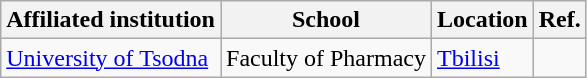<table class="wikitable sortable">
<tr>
<th>Affiliated institution</th>
<th>School</th>
<th>Location</th>
<th>Ref.</th>
</tr>
<tr>
<td><a href='#'>University of Tsodna</a></td>
<td>Faculty of Pharmacy</td>
<td><a href='#'>Tbilisi</a></td>
<td></td>
</tr>
</table>
